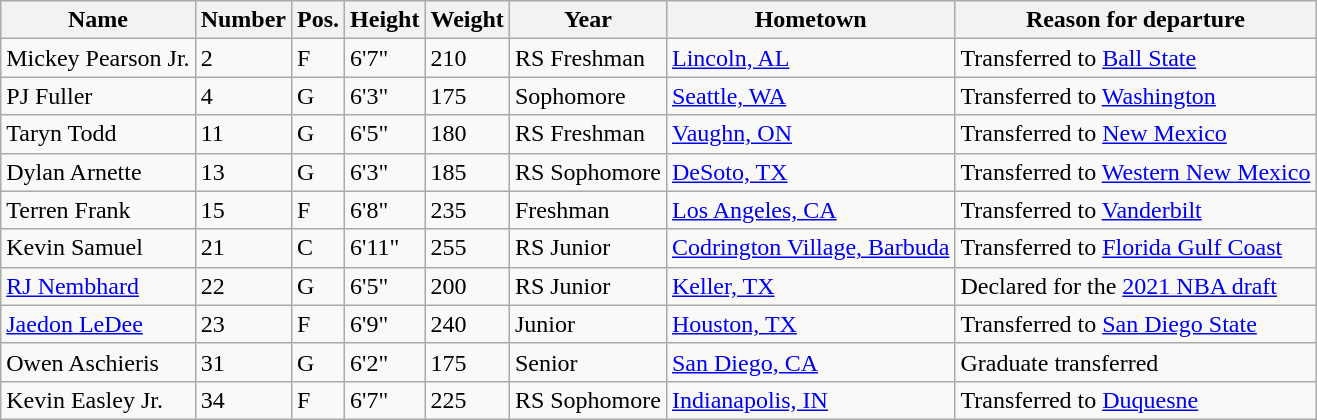<table class="wikitable sortable" border="1">
<tr>
<th>Name</th>
<th>Number</th>
<th>Pos.</th>
<th>Height</th>
<th>Weight</th>
<th>Year</th>
<th>Hometown</th>
<th class="unsortable">Reason for departure</th>
</tr>
<tr>
<td>Mickey Pearson Jr.</td>
<td>2</td>
<td>F</td>
<td>6'7"</td>
<td>210</td>
<td>RS Freshman</td>
<td><a href='#'>Lincoln, AL</a></td>
<td>Transferred to <a href='#'>Ball State</a></td>
</tr>
<tr>
<td>PJ Fuller</td>
<td>4</td>
<td>G</td>
<td>6'3"</td>
<td>175</td>
<td>Sophomore</td>
<td><a href='#'>Seattle, WA</a></td>
<td>Transferred to <a href='#'>Washington</a></td>
</tr>
<tr>
<td>Taryn Todd</td>
<td>11</td>
<td>G</td>
<td>6'5"</td>
<td>180</td>
<td>RS Freshman</td>
<td><a href='#'>Vaughn, ON</a></td>
<td>Transferred to <a href='#'>New Mexico</a></td>
</tr>
<tr>
<td>Dylan Arnette</td>
<td>13</td>
<td>G</td>
<td>6'3"</td>
<td>185</td>
<td>RS Sophomore</td>
<td><a href='#'>DeSoto, TX</a></td>
<td>Transferred to <a href='#'>Western New Mexico</a></td>
</tr>
<tr>
<td>Terren Frank</td>
<td>15</td>
<td>F</td>
<td>6'8"</td>
<td>235</td>
<td>Freshman</td>
<td><a href='#'>Los Angeles, CA</a></td>
<td>Transferred to <a href='#'>Vanderbilt</a></td>
</tr>
<tr>
<td>Kevin Samuel</td>
<td>21</td>
<td>C</td>
<td>6'11"</td>
<td>255</td>
<td>RS Junior</td>
<td><a href='#'>Codrington Village, Barbuda</a></td>
<td>Transferred to <a href='#'>Florida Gulf Coast</a></td>
</tr>
<tr>
<td><a href='#'>RJ Nembhard</a></td>
<td>22</td>
<td>G</td>
<td>6'5"</td>
<td>200</td>
<td>RS Junior</td>
<td><a href='#'>Keller, TX</a></td>
<td>Declared for the <a href='#'>2021 NBA draft</a></td>
</tr>
<tr>
<td><a href='#'>Jaedon LeDee</a></td>
<td>23</td>
<td>F</td>
<td>6'9"</td>
<td>240</td>
<td>Junior</td>
<td><a href='#'>Houston, TX</a></td>
<td>Transferred to <a href='#'>San Diego State</a></td>
</tr>
<tr>
<td>Owen Aschieris</td>
<td>31</td>
<td>G</td>
<td>6'2"</td>
<td>175</td>
<td>Senior</td>
<td><a href='#'>San Diego, CA</a></td>
<td>Graduate transferred</td>
</tr>
<tr>
<td>Kevin Easley Jr.</td>
<td>34</td>
<td>F</td>
<td>6'7"</td>
<td>225</td>
<td>RS Sophomore</td>
<td><a href='#'>Indianapolis, IN</a></td>
<td>Transferred to <a href='#'>Duquesne</a></td>
</tr>
</table>
